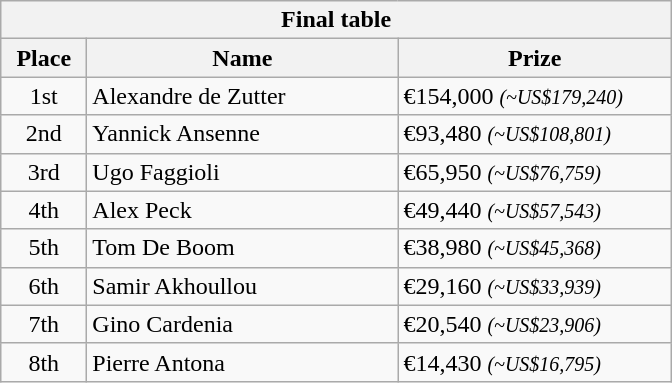<table class="wikitable">
<tr>
<th colspan="3">Final table</th>
</tr>
<tr>
<th style="width:50px;">Place</th>
<th style="width:200px;">Name</th>
<th style="width:175px;">Prize</th>
</tr>
<tr>
<td style="text-align:center;">1st</td>
<td> Alexandre de Zutter</td>
<td>€154,000 <small><em>(~US$179,240)</em></small></td>
</tr>
<tr>
<td style="text-align:center;">2nd</td>
<td> Yannick Ansenne</td>
<td>€93,480 <small><em>(~US$108,801)</em></small></td>
</tr>
<tr>
<td style="text-align:center;">3rd</td>
<td> Ugo Faggioli</td>
<td>€65,950 <small><em>(~US$76,759)</em></small></td>
</tr>
<tr>
<td style="text-align:center;">4th</td>
<td> Alex Peck</td>
<td>€49,440 <small><em>(~US$57,543)</em></small></td>
</tr>
<tr>
<td style="text-align:center;">5th</td>
<td> Tom De Boom</td>
<td>€38,980 <small><em>(~US$45,368)</em></small></td>
</tr>
<tr>
<td style="text-align:center;">6th</td>
<td> Samir Akhoullou</td>
<td>€29,160 <small><em>(~US$33,939)</em></small></td>
</tr>
<tr>
<td style="text-align:center;">7th</td>
<td> Gino Cardenia</td>
<td>€20,540 <small><em>(~US$23,906)</em></small></td>
</tr>
<tr>
<td style="text-align:center;">8th</td>
<td> Pierre Antona</td>
<td>€14,430 <small><em>(~US$16,795)</em></small></td>
</tr>
</table>
